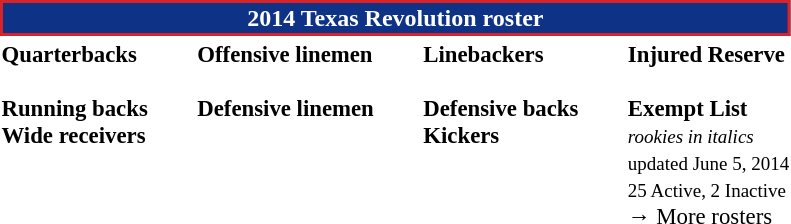<table class="toccolours" style="text-align: left;">
<tr>
<th colspan="7" style="background:#0e3386; border:2px solid #d82427; color:white; text-align:center;"><strong>2014 Texas Revolution roster</strong></th>
</tr>
<tr>
<td style="font-size: 95%;" valign="top"><strong>Quarterbacks</strong><br>
<br><strong>Running backs</strong>


<br><strong>Wide receivers</strong>


</td>
<td style="width: 25px;"></td>
<td style="font-size: 95%;" valign="top"><strong>Offensive linemen</strong><br>

<br><strong>Defensive linemen</strong>



</td>
<td style="width: 25px;"></td>
<td style="font-size: 95%;" valign="top"><strong>Linebackers</strong><br>
<br><strong>Defensive backs</strong>






<br><strong>Kickers</strong>
</td>
<td style="width: 25px;"></td>
<td style="font-size: 95%;" valign="top"><strong>Injured Reserve</strong><br><br><strong>Exempt List</strong>
<br><small><em>rookies in italics</em><br> updated June 5, 2014</small><br>
<small>25 Active, 2 Inactive</small><br>→ More rosters</td>
</tr>
<tr>
</tr>
</table>
